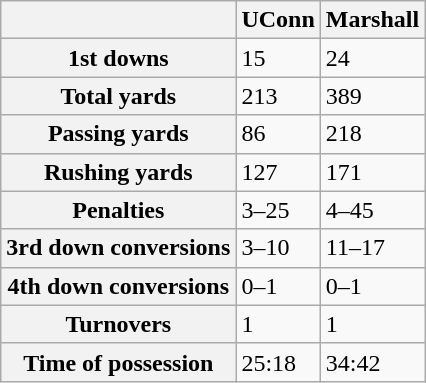<table class="wikitable">
<tr>
<th></th>
<th scope="col">UConn</th>
<th scope="col">Marshall</th>
</tr>
<tr>
<th scope="row">1st downs</th>
<td>15</td>
<td>24</td>
</tr>
<tr>
<th scope="row">Total yards</th>
<td>213</td>
<td>389</td>
</tr>
<tr>
<th scope="row">Passing yards</th>
<td>86</td>
<td>218</td>
</tr>
<tr>
<th scope="row">Rushing yards</th>
<td>127</td>
<td>171</td>
</tr>
<tr>
<th scope="row">Penalties</th>
<td>3–25</td>
<td>4–45</td>
</tr>
<tr>
<th scope="row">3rd down conversions</th>
<td>3–10</td>
<td>11–17</td>
</tr>
<tr>
<th scope="row">4th down conversions</th>
<td>0–1</td>
<td>0–1</td>
</tr>
<tr>
<th scope="row">Turnovers</th>
<td>1</td>
<td>1</td>
</tr>
<tr>
<th scope="row">Time of possession</th>
<td>25:18</td>
<td>34:42</td>
</tr>
</table>
